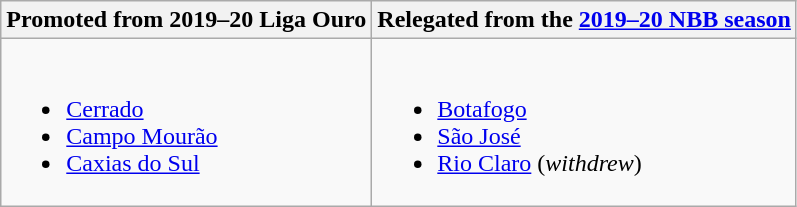<table class="wikitable">
<tr>
<th> Promoted from 2019–20 Liga Ouro</th>
<th> Relegated from the <a href='#'>2019–20 NBB season</a></th>
</tr>
<tr>
<td><br><ul><li><a href='#'>Cerrado</a></li><li><a href='#'>Campo Mourão</a></li><li><a href='#'>Caxias do Sul</a></li></ul></td>
<td><br><ul><li><a href='#'>Botafogo</a></li><li><a href='#'>São José</a></li><li><a href='#'>Rio Claro</a> (<em>withdrew</em>)</li></ul></td>
</tr>
</table>
